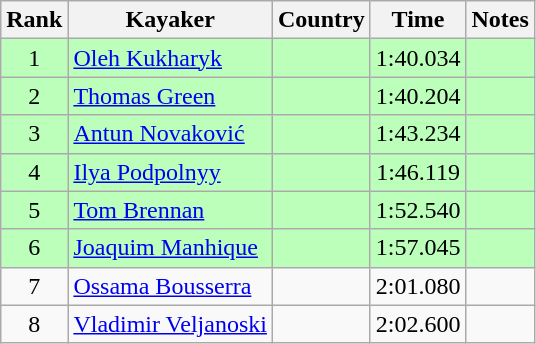<table class="wikitable" style="text-align:center">
<tr>
<th>Rank</th>
<th>Kayaker</th>
<th>Country</th>
<th>Time</th>
<th>Notes</th>
</tr>
<tr bgcolor=bbffbb>
<td>1</td>
<td align="left"><a href='#'>Oleh Kukharyk</a></td>
<td align="left"></td>
<td>1:40.034</td>
<td></td>
</tr>
<tr bgcolor=bbffbb>
<td>2</td>
<td align="left"><a href='#'>Thomas Green</a></td>
<td align="left"></td>
<td>1:40.204</td>
<td></td>
</tr>
<tr bgcolor=bbffbb>
<td>3</td>
<td align="left"><a href='#'>Antun Novaković</a></td>
<td align="left"></td>
<td>1:43.234</td>
<td></td>
</tr>
<tr bgcolor=bbffbb>
<td>4</td>
<td align="left"><a href='#'>Ilya Podpolnyy</a></td>
<td align="left"></td>
<td>1:46.119</td>
<td></td>
</tr>
<tr bgcolor=bbffbb>
<td>5</td>
<td align="left"><a href='#'>Tom Brennan</a></td>
<td align="left"></td>
<td>1:52.540</td>
<td></td>
</tr>
<tr bgcolor=bbffbb>
<td>6</td>
<td align="left"><a href='#'>Joaquim Manhique</a></td>
<td align="left"></td>
<td>1:57.045</td>
<td></td>
</tr>
<tr>
<td>7</td>
<td align="left"><a href='#'>Ossama Bousserra</a></td>
<td align="left"></td>
<td>2:01.080</td>
<td></td>
</tr>
<tr>
<td>8</td>
<td align="left"><a href='#'>Vladimir Veljanoski</a></td>
<td align="left"></td>
<td>2:02.600</td>
<td></td>
</tr>
</table>
